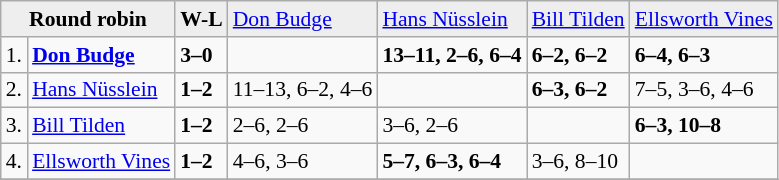<table class="wikitable" style="font-size:90%;">
<tr bgcolor="#eeeeee">
<td colspan="2" align="center"><strong>Round robin</strong></td>
<td><strong>W-L</strong></td>
<td> <a href='#'>Don Budge</a></td>
<td> <a href='#'>Hans Nüsslein</a></td>
<td> <a href='#'>Bill Tilden</a></td>
<td> <a href='#'>Ellsworth Vines</a></td>
</tr>
<tr>
<td>1.</td>
<td><strong> <a href='#'>Don Budge</a></strong></td>
<td><strong>3–0</strong></td>
<td></td>
<td><strong>13–11, 2–6, 6–4</strong></td>
<td><strong>6–2, 6–2</strong></td>
<td><strong>6–4, 6–3</strong></td>
</tr>
<tr>
<td>2.</td>
<td> <a href='#'>Hans Nüsslein</a></td>
<td><strong>1–2</strong></td>
<td>11–13, 6–2, 4–6</td>
<td></td>
<td><strong>6–3, 6–2</strong></td>
<td>7–5, 3–6, 4–6</td>
</tr>
<tr>
<td>3.</td>
<td> <a href='#'>Bill Tilden</a></td>
<td><strong>1–2</strong></td>
<td>2–6, 2–6</td>
<td>3–6, 2–6</td>
<td></td>
<td><strong>6–3, 10–8</strong></td>
</tr>
<tr>
<td>4.</td>
<td> <a href='#'>Ellsworth Vines</a></td>
<td><strong>1–2</strong></td>
<td>4–6, 3–6</td>
<td><strong>5–7, 6–3, 6–4</strong></td>
<td>3–6, 8–10</td>
<td></td>
</tr>
<tr>
</tr>
</table>
